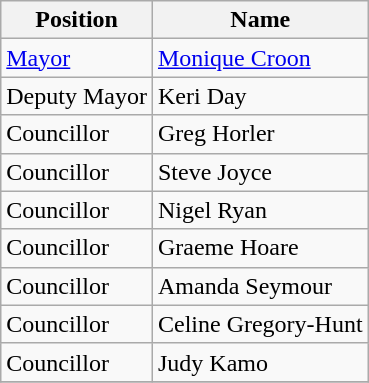<table class="wikitable">
<tr>
<th>Position</th>
<th>Name</th>
</tr>
<tr>
<td><a href='#'>Mayor</a></td>
<td><a href='#'>Monique Croon</a></td>
</tr>
<tr>
<td>Deputy Mayor</td>
<td>Keri Day</td>
</tr>
<tr>
<td>Councillor</td>
<td>Greg Horler</td>
</tr>
<tr>
<td>Councillor</td>
<td>Steve Joyce</td>
</tr>
<tr>
<td>Councillor</td>
<td>Nigel Ryan</td>
</tr>
<tr>
<td>Councillor</td>
<td>Graeme Hoare</td>
</tr>
<tr>
<td>Councillor</td>
<td>Amanda Seymour</td>
</tr>
<tr>
<td>Councillor</td>
<td>Celine Gregory-Hunt</td>
</tr>
<tr>
<td>Councillor</td>
<td>Judy Kamo</td>
</tr>
<tr>
</tr>
</table>
